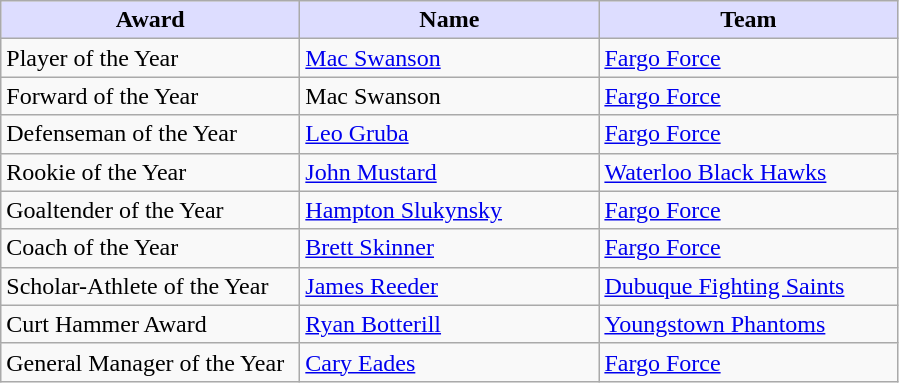<table class="wikitable" style="text-align:left">
<tr>
<th style="background:#ddf; width: 12em;">Award</th>
<th style="background:#ddf; width: 12em;">Name</th>
<th style="background:#ddf; width: 12em;">Team</th>
</tr>
<tr>
<td>Player of the Year</td>
<td><a href='#'>Mac Swanson</a></td>
<td><a href='#'>Fargo Force</a></td>
</tr>
<tr>
<td>Forward of the Year</td>
<td>Mac Swanson</td>
<td><a href='#'>Fargo Force</a></td>
</tr>
<tr>
<td>Defenseman of the Year</td>
<td><a href='#'>Leo Gruba</a></td>
<td><a href='#'>Fargo Force</a></td>
</tr>
<tr>
<td>Rookie of the Year</td>
<td><a href='#'>John Mustard</a></td>
<td><a href='#'>Waterloo Black Hawks</a></td>
</tr>
<tr>
<td>Goaltender of the Year</td>
<td><a href='#'>Hampton Slukynsky</a></td>
<td><a href='#'>Fargo Force</a></td>
</tr>
<tr>
<td>Coach of the Year</td>
<td><a href='#'>Brett Skinner</a></td>
<td><a href='#'>Fargo Force</a></td>
</tr>
<tr>
<td>Scholar-Athlete of the Year</td>
<td><a href='#'>James Reeder</a></td>
<td><a href='#'>Dubuque Fighting Saints</a></td>
</tr>
<tr>
<td>Curt Hammer Award</td>
<td><a href='#'>Ryan Botterill</a></td>
<td><a href='#'>Youngstown Phantoms</a></td>
</tr>
<tr>
<td>General Manager of the Year</td>
<td><a href='#'>Cary Eades</a></td>
<td><a href='#'>Fargo Force</a></td>
</tr>
</table>
